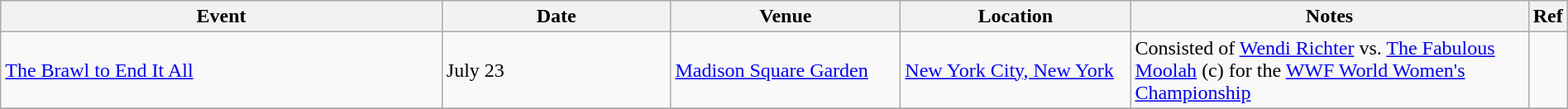<table class="wikitable plainrowheaders sortable" style="width:100%;">
<tr>
<th style="width:29%;">Event</th>
<th style="width:15%;">Date</th>
<th style="width:15%;">Venue</th>
<th style="width:15%;">Location</th>
<th style="width:99%;">Notes</th>
<th style="width:99%;">Ref</th>
</tr>
<tr>
<td><a href='#'>The Brawl to End It All</a></td>
<td>July 23</td>
<td><a href='#'>Madison Square Garden</a></td>
<td><a href='#'>New York City, New York</a></td>
<td>Consisted of <a href='#'>Wendi Richter</a> vs. <a href='#'>The Fabulous Moolah</a> (c) for the <a href='#'>WWF World Women's Championship</a></td>
<td></td>
</tr>
<tr>
</tr>
</table>
